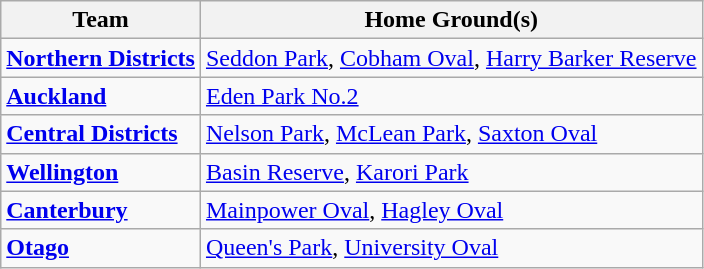<table class="wikitable">
<tr>
<th><strong>Team</strong></th>
<th><strong>Home Ground(s)</strong></th>
</tr>
<tr>
<td><strong><a href='#'>Northern Districts</a></strong></td>
<td><a href='#'>Seddon Park</a>, <a href='#'>Cobham Oval</a>, <a href='#'>Harry Barker Reserve</a></td>
</tr>
<tr>
<td><strong><a href='#'>Auckland</a></strong></td>
<td><a href='#'>Eden Park No.2</a></td>
</tr>
<tr>
<td><strong><a href='#'>Central Districts</a></strong></td>
<td><a href='#'>Nelson Park</a>, <a href='#'>McLean Park</a>, <a href='#'>Saxton Oval</a></td>
</tr>
<tr>
<td><strong><a href='#'>Wellington</a></strong></td>
<td><a href='#'>Basin Reserve</a>, <a href='#'>Karori Park</a></td>
</tr>
<tr>
<td><strong><a href='#'>Canterbury</a></strong></td>
<td><a href='#'>Mainpower Oval</a>, <a href='#'>Hagley Oval</a></td>
</tr>
<tr>
<td><strong><a href='#'>Otago</a></strong></td>
<td><a href='#'>Queen's Park</a>, <a href='#'>University Oval</a></td>
</tr>
</table>
